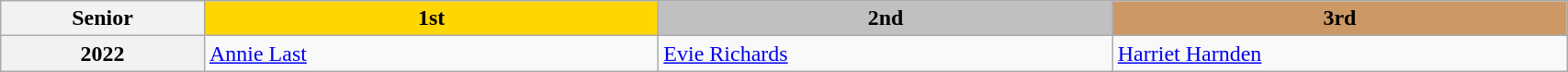<table class="wikitable" style="width:90%;">
<tr>
<th>Senior</th>
<th style="width:29%; background:gold;">1st</th>
<th style="width:29%; background:silver;">2nd</th>
<th style="width:29%; background:#c96;">3rd</th>
</tr>
<tr>
<th>2022</th>
<td><a href='#'>Annie Last</a></td>
<td><a href='#'>Evie Richards</a></td>
<td><a href='#'>Harriet Harnden</a></td>
</tr>
</table>
